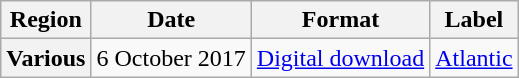<table class="wikitable plainrowheaders">
<tr>
<th>Region</th>
<th>Date</th>
<th>Format</th>
<th>Label</th>
</tr>
<tr>
<th scope="row">Various</th>
<td>6 October 2017</td>
<td><a href='#'>Digital download</a></td>
<td><a href='#'>Atlantic</a></td>
</tr>
</table>
